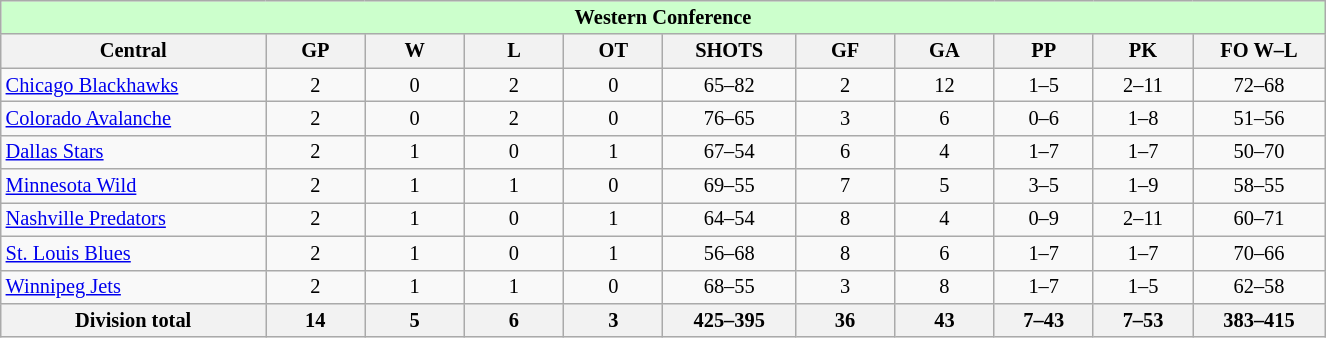<table class="wikitable" style="text-align:center; width:65em; font-size:85%;">
<tr style="background:#cfc; font-weight:bold;">
<td colspan=11>Western Conference</td>
</tr>
<tr>
<th width="20%">Central</th>
<th width="7.5%">GP</th>
<th width="7.5%">W</th>
<th width="7.5%">L</th>
<th width="7.5%">OT</th>
<th width="10%">SHOTS</th>
<th width="7.5%">GF</th>
<th width="7.5%">GA</th>
<th width="7.5%">PP</th>
<th width="7.5%">PK</th>
<th width="10%">FO W–L</th>
</tr>
<tr>
<td align=left><a href='#'>Chicago Blackhawks</a></td>
<td>2</td>
<td>0</td>
<td>2</td>
<td>0</td>
<td>65–82</td>
<td>2</td>
<td>12</td>
<td>1–5</td>
<td>2–11</td>
<td>72–68</td>
</tr>
<tr>
<td align=left><a href='#'>Colorado Avalanche</a></td>
<td>2</td>
<td>0</td>
<td>2</td>
<td>0</td>
<td>76–65</td>
<td>3</td>
<td>6</td>
<td>0–6</td>
<td>1–8</td>
<td>51–56</td>
</tr>
<tr>
<td align=left><a href='#'>Dallas Stars</a></td>
<td>2</td>
<td>1</td>
<td>0</td>
<td>1</td>
<td>67–54</td>
<td>6</td>
<td>4</td>
<td>1–7</td>
<td>1–7</td>
<td>50–70</td>
</tr>
<tr>
<td align=left><a href='#'>Minnesota Wild</a></td>
<td>2</td>
<td>1</td>
<td>1</td>
<td>0</td>
<td>69–55</td>
<td>7</td>
<td>5</td>
<td>3–5</td>
<td>1–9</td>
<td>58–55</td>
</tr>
<tr>
<td align=left><a href='#'>Nashville Predators</a></td>
<td>2</td>
<td>1</td>
<td>0</td>
<td>1</td>
<td>64–54</td>
<td>8</td>
<td>4</td>
<td>0–9</td>
<td>2–11</td>
<td>60–71</td>
</tr>
<tr>
<td align=left><a href='#'>St. Louis Blues</a></td>
<td>2</td>
<td>1</td>
<td>0</td>
<td>1</td>
<td>56–68</td>
<td>8</td>
<td>6</td>
<td>1–7</td>
<td>1–7</td>
<td>70–66</td>
</tr>
<tr>
<td align=left><a href='#'>Winnipeg Jets</a></td>
<td>2</td>
<td>1</td>
<td>1</td>
<td>0</td>
<td>68–55</td>
<td>3</td>
<td>8</td>
<td>1–7</td>
<td>1–5</td>
<td>62–58</td>
</tr>
<tr>
<th>Division total</th>
<th>14</th>
<th>5</th>
<th>6</th>
<th>3</th>
<th>425–395</th>
<th>36</th>
<th>43</th>
<th>7–43</th>
<th>7–53</th>
<th>383–415</th>
</tr>
</table>
